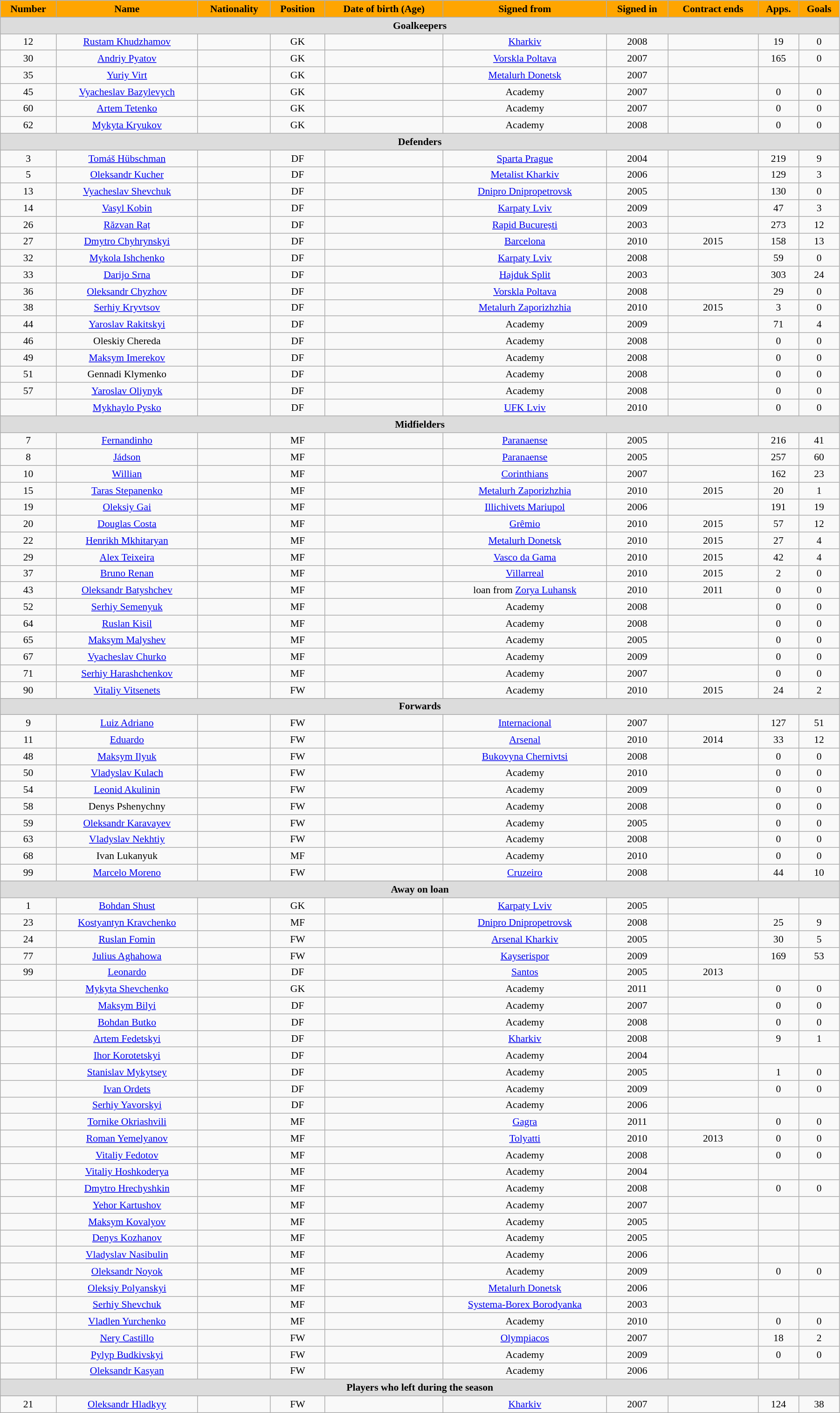<table class="wikitable"  style="text-align:center; font-size:90%; width:95%;">
<tr>
<th style="background:orange; color:#000000; text-align:center;">Number</th>
<th style="background:orange; color:#000000; text-align:center;">Name</th>
<th style="background:orange; color:#000000; text-align:center;">Nationality</th>
<th style="background:orange; color:#000000; text-align:center;">Position</th>
<th style="background:orange; color:#000000; text-align:center;">Date of birth (Age)</th>
<th style="background:orange; color:#000000; text-align:center;">Signed from</th>
<th style="background:orange; color:#000000; text-align:center;">Signed in</th>
<th style="background:orange; color:#000000; text-align:center;">Contract ends</th>
<th style="background:orange; color:#000000; text-align:center;">Apps.</th>
<th style="background:orange; color:#000000; text-align:center;">Goals</th>
</tr>
<tr>
<th colspan="11"  style="background:#dcdcdc; text-align:center;">Goalkeepers</th>
</tr>
<tr>
<td>12</td>
<td><a href='#'>Rustam Khudzhamov</a></td>
<td></td>
<td>GK</td>
<td></td>
<td><a href='#'>Kharkiv</a></td>
<td>2008</td>
<td></td>
<td>19</td>
<td>0</td>
</tr>
<tr>
<td>30</td>
<td><a href='#'>Andriy Pyatov</a></td>
<td></td>
<td>GK</td>
<td></td>
<td><a href='#'>Vorskla Poltava</a></td>
<td>2007</td>
<td></td>
<td>165</td>
<td>0</td>
</tr>
<tr>
<td>35</td>
<td><a href='#'>Yuriy Virt</a></td>
<td></td>
<td>GK</td>
<td></td>
<td><a href='#'>Metalurh Donetsk</a></td>
<td>2007</td>
<td></td>
<td></td>
<td></td>
</tr>
<tr>
<td>45</td>
<td><a href='#'>Vyacheslav Bazylevych</a></td>
<td></td>
<td>GK</td>
<td></td>
<td>Academy</td>
<td>2007</td>
<td></td>
<td>0</td>
<td>0</td>
</tr>
<tr>
<td>60</td>
<td><a href='#'>Artem Tetenko</a></td>
<td></td>
<td>GK</td>
<td></td>
<td>Academy</td>
<td>2007</td>
<td></td>
<td>0</td>
<td>0</td>
</tr>
<tr>
<td>62</td>
<td><a href='#'>Mykyta Kryukov</a></td>
<td></td>
<td>GK</td>
<td></td>
<td>Academy</td>
<td>2008</td>
<td></td>
<td>0</td>
<td>0</td>
</tr>
<tr>
<th colspan="11"  style="background:#dcdcdc; text-align:center;">Defenders</th>
</tr>
<tr>
<td>3</td>
<td><a href='#'>Tomáš Hübschman</a></td>
<td></td>
<td>DF</td>
<td></td>
<td><a href='#'>Sparta Prague</a></td>
<td>2004</td>
<td></td>
<td>219</td>
<td>9</td>
</tr>
<tr>
<td>5</td>
<td><a href='#'>Oleksandr Kucher</a></td>
<td></td>
<td>DF</td>
<td></td>
<td><a href='#'>Metalist Kharkiv</a></td>
<td>2006</td>
<td></td>
<td>129</td>
<td>3</td>
</tr>
<tr>
<td>13</td>
<td><a href='#'>Vyacheslav Shevchuk</a></td>
<td></td>
<td>DF</td>
<td></td>
<td><a href='#'>Dnipro Dnipropetrovsk</a></td>
<td>2005</td>
<td></td>
<td>130</td>
<td>0</td>
</tr>
<tr>
<td>14</td>
<td><a href='#'>Vasyl Kobin</a></td>
<td></td>
<td>DF</td>
<td></td>
<td><a href='#'>Karpaty Lviv</a></td>
<td>2009</td>
<td></td>
<td>47</td>
<td>3</td>
</tr>
<tr>
<td>26</td>
<td><a href='#'>Răzvan Raț</a></td>
<td></td>
<td>DF</td>
<td></td>
<td><a href='#'>Rapid București</a></td>
<td>2003</td>
<td></td>
<td>273</td>
<td>12</td>
</tr>
<tr>
<td>27</td>
<td><a href='#'>Dmytro Chyhrynskyi</a> </td>
<td></td>
<td>DF</td>
<td></td>
<td><a href='#'>Barcelona</a></td>
<td>2010</td>
<td>2015</td>
<td>158</td>
<td>13</td>
</tr>
<tr>
<td>32</td>
<td><a href='#'>Mykola Ishchenko</a></td>
<td></td>
<td>DF</td>
<td></td>
<td><a href='#'>Karpaty Lviv</a></td>
<td>2008</td>
<td></td>
<td>59</td>
<td>0</td>
</tr>
<tr>
<td>33</td>
<td><a href='#'>Darijo Srna</a> </td>
<td></td>
<td>DF</td>
<td></td>
<td><a href='#'>Hajduk Split</a></td>
<td>2003</td>
<td></td>
<td>303</td>
<td>24</td>
</tr>
<tr>
<td>36</td>
<td><a href='#'>Oleksandr Chyzhov</a></td>
<td></td>
<td>DF</td>
<td></td>
<td><a href='#'>Vorskla Poltava</a></td>
<td>2008</td>
<td></td>
<td>29</td>
<td>0</td>
</tr>
<tr>
<td>38</td>
<td><a href='#'>Serhiy Kryvtsov</a></td>
<td></td>
<td>DF</td>
<td></td>
<td><a href='#'>Metalurh Zaporizhzhia</a></td>
<td>2010</td>
<td>2015</td>
<td>3</td>
<td>0</td>
</tr>
<tr>
<td>44</td>
<td><a href='#'>Yaroslav Rakitskyi</a></td>
<td></td>
<td>DF</td>
<td></td>
<td>Academy</td>
<td>2009</td>
<td></td>
<td>71</td>
<td>4</td>
</tr>
<tr>
<td>46</td>
<td>Oleskiy Chereda</td>
<td></td>
<td>DF</td>
<td></td>
<td>Academy</td>
<td>2008</td>
<td></td>
<td>0</td>
<td>0</td>
</tr>
<tr>
<td>49</td>
<td><a href='#'>Maksym Imerekov</a></td>
<td></td>
<td>DF</td>
<td></td>
<td>Academy</td>
<td>2008</td>
<td></td>
<td>0</td>
<td>0</td>
</tr>
<tr>
<td>51</td>
<td>Gennadi Klymenko</td>
<td></td>
<td>DF</td>
<td></td>
<td>Academy</td>
<td>2008</td>
<td></td>
<td>0</td>
<td>0</td>
</tr>
<tr>
<td>57</td>
<td><a href='#'>Yaroslav Oliynyk</a></td>
<td></td>
<td>DF</td>
<td></td>
<td>Academy</td>
<td>2008</td>
<td></td>
<td>0</td>
<td>0</td>
</tr>
<tr>
<td></td>
<td><a href='#'>Mykhaylo Pysko</a></td>
<td></td>
<td>DF</td>
<td></td>
<td><a href='#'>UFK Lviv</a></td>
<td>2010</td>
<td></td>
<td>0</td>
<td>0</td>
</tr>
<tr>
<th colspan="11"  style="background:#dcdcdc; text-align:center;">Midfielders</th>
</tr>
<tr>
<td>7</td>
<td><a href='#'>Fernandinho</a></td>
<td></td>
<td>MF</td>
<td></td>
<td><a href='#'>Paranaense</a></td>
<td>2005</td>
<td></td>
<td>216</td>
<td>41</td>
</tr>
<tr>
<td>8</td>
<td><a href='#'>Jádson</a></td>
<td></td>
<td>MF</td>
<td></td>
<td><a href='#'>Paranaense</a></td>
<td>2005</td>
<td></td>
<td>257</td>
<td>60</td>
</tr>
<tr>
<td>10</td>
<td><a href='#'>Willian</a></td>
<td></td>
<td>MF</td>
<td></td>
<td><a href='#'>Corinthians</a></td>
<td>2007</td>
<td></td>
<td>162</td>
<td>23</td>
</tr>
<tr>
<td>15</td>
<td><a href='#'>Taras Stepanenko</a></td>
<td></td>
<td>MF</td>
<td></td>
<td><a href='#'>Metalurh Zaporizhzhia</a></td>
<td>2010</td>
<td>2015</td>
<td>20</td>
<td>1</td>
</tr>
<tr>
<td>19</td>
<td><a href='#'>Oleksiy Gai</a></td>
<td></td>
<td>MF</td>
<td></td>
<td><a href='#'>Illichivets Mariupol</a></td>
<td>2006</td>
<td></td>
<td>191</td>
<td>19</td>
</tr>
<tr>
<td>20</td>
<td><a href='#'>Douglas Costa</a></td>
<td></td>
<td>MF</td>
<td></td>
<td><a href='#'>Grêmio</a></td>
<td>2010</td>
<td>2015</td>
<td>57</td>
<td>12</td>
</tr>
<tr>
<td>22</td>
<td><a href='#'>Henrikh Mkhitaryan</a></td>
<td></td>
<td>MF</td>
<td></td>
<td><a href='#'>Metalurh Donetsk</a></td>
<td>2010</td>
<td>2015</td>
<td>27</td>
<td>4</td>
</tr>
<tr>
<td>29</td>
<td><a href='#'>Alex Teixeira</a></td>
<td></td>
<td>MF</td>
<td></td>
<td><a href='#'>Vasco da Gama</a></td>
<td>2010</td>
<td>2015</td>
<td>42</td>
<td>4</td>
</tr>
<tr>
<td>37</td>
<td><a href='#'>Bruno Renan</a></td>
<td></td>
<td>MF</td>
<td></td>
<td><a href='#'>Villarreal</a></td>
<td>2010</td>
<td>2015</td>
<td>2</td>
<td>0</td>
</tr>
<tr>
<td>43</td>
<td><a href='#'>Oleksandr Batyshchev</a></td>
<td></td>
<td>MF</td>
<td></td>
<td>loan from <a href='#'>Zorya Luhansk</a></td>
<td>2010</td>
<td>2011</td>
<td>0</td>
<td>0</td>
</tr>
<tr>
<td>52</td>
<td><a href='#'>Serhiy Semenyuk</a></td>
<td></td>
<td>MF</td>
<td></td>
<td>Academy</td>
<td>2008</td>
<td></td>
<td>0</td>
<td>0</td>
</tr>
<tr>
<td>64</td>
<td><a href='#'>Ruslan Kisil</a></td>
<td></td>
<td>MF</td>
<td></td>
<td>Academy</td>
<td>2008</td>
<td></td>
<td>0</td>
<td>0</td>
</tr>
<tr>
<td>65</td>
<td><a href='#'>Maksym Malyshev</a></td>
<td></td>
<td>MF</td>
<td></td>
<td>Academy</td>
<td>2005</td>
<td></td>
<td>0</td>
<td>0</td>
</tr>
<tr>
<td>67</td>
<td><a href='#'>Vyacheslav Churko</a></td>
<td></td>
<td>MF</td>
<td></td>
<td>Academy</td>
<td>2009</td>
<td></td>
<td>0</td>
<td>0</td>
</tr>
<tr>
<td>71</td>
<td><a href='#'>Serhiy Harashchenkov</a></td>
<td></td>
<td>MF</td>
<td></td>
<td>Academy</td>
<td>2007</td>
<td></td>
<td>0</td>
<td>0</td>
</tr>
<tr>
<td>90</td>
<td><a href='#'>Vitaliy Vitsenets</a></td>
<td></td>
<td>FW</td>
<td></td>
<td>Academy</td>
<td>2010</td>
<td>2015</td>
<td>24</td>
<td>2</td>
</tr>
<tr>
<th colspan="11"  style="background:#dcdcdc; text-align:center;">Forwards</th>
</tr>
<tr>
<td>9</td>
<td><a href='#'>Luiz Adriano</a></td>
<td></td>
<td>FW</td>
<td></td>
<td><a href='#'>Internacional</a></td>
<td>2007</td>
<td></td>
<td>127</td>
<td>51</td>
</tr>
<tr>
<td>11</td>
<td><a href='#'>Eduardo</a></td>
<td></td>
<td>FW</td>
<td></td>
<td><a href='#'>Arsenal</a></td>
<td>2010</td>
<td>2014</td>
<td>33</td>
<td>12</td>
</tr>
<tr>
<td>48</td>
<td><a href='#'>Maksym Ilyuk</a></td>
<td></td>
<td>FW</td>
<td></td>
<td><a href='#'>Bukovyna Chernivtsi</a></td>
<td>2008</td>
<td></td>
<td>0</td>
<td>0</td>
</tr>
<tr>
<td>50</td>
<td><a href='#'>Vladyslav Kulach</a></td>
<td></td>
<td>FW</td>
<td></td>
<td>Academy</td>
<td>2010</td>
<td></td>
<td>0</td>
<td>0</td>
</tr>
<tr>
<td>54</td>
<td><a href='#'>Leonid Akulinin</a></td>
<td></td>
<td>FW</td>
<td></td>
<td>Academy</td>
<td>2009</td>
<td></td>
<td>0</td>
<td>0</td>
</tr>
<tr>
<td>58</td>
<td>Denys Pshenychny</td>
<td></td>
<td>FW</td>
<td></td>
<td>Academy</td>
<td>2008</td>
<td></td>
<td>0</td>
<td>0</td>
</tr>
<tr>
<td>59</td>
<td><a href='#'>Oleksandr Karavayev</a></td>
<td></td>
<td>FW</td>
<td></td>
<td>Academy</td>
<td>2005</td>
<td></td>
<td>0</td>
<td>0</td>
</tr>
<tr>
<td>63</td>
<td><a href='#'>Vladyslav Nekhtiy</a></td>
<td></td>
<td>FW</td>
<td></td>
<td>Academy</td>
<td>2008</td>
<td></td>
<td>0</td>
<td>0</td>
</tr>
<tr>
<td>68</td>
<td>Ivan Lukanyuk</td>
<td></td>
<td>MF</td>
<td></td>
<td>Academy</td>
<td>2010</td>
<td></td>
<td>0</td>
<td>0</td>
</tr>
<tr>
<td>99</td>
<td><a href='#'>Marcelo Moreno</a></td>
<td></td>
<td>FW</td>
<td></td>
<td><a href='#'>Cruzeiro</a></td>
<td>2008</td>
<td></td>
<td>44</td>
<td>10</td>
</tr>
<tr>
<th colspan="11"  style="background:#dcdcdc; text-align:center;">Away on loan</th>
</tr>
<tr>
<td>1</td>
<td><a href='#'>Bohdan Shust</a></td>
<td></td>
<td>GK</td>
<td></td>
<td><a href='#'>Karpaty Lviv</a></td>
<td>2005</td>
<td></td>
<td></td>
<td></td>
</tr>
<tr>
<td>23</td>
<td><a href='#'>Kostyantyn Kravchenko</a></td>
<td></td>
<td>MF</td>
<td></td>
<td><a href='#'>Dnipro Dnipropetrovsk</a></td>
<td>2008</td>
<td></td>
<td>25</td>
<td>9</td>
</tr>
<tr>
<td>24</td>
<td><a href='#'>Ruslan Fomin</a></td>
<td></td>
<td>FW</td>
<td></td>
<td><a href='#'>Arsenal Kharkiv</a></td>
<td>2005</td>
<td></td>
<td>30</td>
<td>5</td>
</tr>
<tr>
<td>77</td>
<td><a href='#'>Julius Aghahowa</a></td>
<td></td>
<td>FW</td>
<td></td>
<td><a href='#'>Kayserispor</a></td>
<td>2009</td>
<td></td>
<td>169</td>
<td>53</td>
</tr>
<tr>
<td>99</td>
<td><a href='#'>Leonardo</a></td>
<td></td>
<td>DF</td>
<td></td>
<td><a href='#'>Santos</a></td>
<td>2005</td>
<td>2013</td>
<td></td>
<td></td>
</tr>
<tr>
<td></td>
<td><a href='#'>Mykyta Shevchenko</a></td>
<td></td>
<td>GK</td>
<td></td>
<td>Academy</td>
<td>2011</td>
<td></td>
<td>0</td>
<td>0</td>
</tr>
<tr>
<td></td>
<td><a href='#'>Maksym Bilyi</a></td>
<td></td>
<td>DF</td>
<td></td>
<td>Academy</td>
<td>2007</td>
<td></td>
<td>0</td>
<td>0</td>
</tr>
<tr>
<td></td>
<td><a href='#'>Bohdan Butko</a></td>
<td></td>
<td>DF</td>
<td></td>
<td>Academy</td>
<td>2008</td>
<td></td>
<td>0</td>
<td>0</td>
</tr>
<tr>
<td></td>
<td><a href='#'>Artem Fedetskyi</a></td>
<td></td>
<td>DF</td>
<td></td>
<td><a href='#'>Kharkiv</a></td>
<td>2008</td>
<td></td>
<td>9</td>
<td>1</td>
</tr>
<tr>
<td></td>
<td><a href='#'>Ihor Korotetskyi</a></td>
<td></td>
<td>DF</td>
<td></td>
<td>Academy</td>
<td>2004</td>
<td></td>
<td></td>
<td></td>
</tr>
<tr>
<td></td>
<td><a href='#'>Stanislav Mykytsey</a></td>
<td></td>
<td>DF</td>
<td></td>
<td>Academy</td>
<td>2005</td>
<td></td>
<td>1</td>
<td>0</td>
</tr>
<tr>
<td></td>
<td><a href='#'>Ivan Ordets</a></td>
<td></td>
<td>DF</td>
<td></td>
<td>Academy</td>
<td>2009</td>
<td></td>
<td>0</td>
<td>0</td>
</tr>
<tr>
<td></td>
<td><a href='#'>Serhiy Yavorskyi</a></td>
<td></td>
<td>DF</td>
<td></td>
<td>Academy</td>
<td>2006</td>
<td></td>
<td></td>
<td></td>
</tr>
<tr>
<td></td>
<td><a href='#'>Tornike Okriashvili</a></td>
<td></td>
<td>MF</td>
<td></td>
<td><a href='#'>Gagra</a></td>
<td>2011</td>
<td></td>
<td>0</td>
<td>0</td>
</tr>
<tr>
<td></td>
<td><a href='#'>Roman Yemelyanov</a></td>
<td></td>
<td>MF</td>
<td></td>
<td><a href='#'>Tolyatti</a></td>
<td>2010</td>
<td>2013</td>
<td>0</td>
<td>0</td>
</tr>
<tr>
<td></td>
<td><a href='#'>Vitaliy Fedotov</a></td>
<td></td>
<td>MF</td>
<td></td>
<td>Academy</td>
<td>2008</td>
<td></td>
<td>0</td>
<td>0</td>
</tr>
<tr>
<td></td>
<td><a href='#'>Vitaliy Hoshkoderya</a></td>
<td></td>
<td>MF</td>
<td></td>
<td>Academy</td>
<td>2004</td>
<td></td>
<td></td>
<td></td>
</tr>
<tr>
<td></td>
<td><a href='#'>Dmytro Hrechyshkin</a></td>
<td></td>
<td>MF</td>
<td></td>
<td>Academy</td>
<td>2008</td>
<td></td>
<td>0</td>
<td>0</td>
</tr>
<tr>
<td></td>
<td><a href='#'>Yehor Kartushov</a></td>
<td></td>
<td>MF</td>
<td></td>
<td>Academy</td>
<td>2007</td>
<td></td>
<td></td>
<td></td>
</tr>
<tr>
<td></td>
<td><a href='#'>Maksym Kovalyov</a></td>
<td></td>
<td>MF</td>
<td></td>
<td>Academy</td>
<td>2005</td>
<td></td>
<td></td>
<td></td>
</tr>
<tr>
<td></td>
<td><a href='#'>Denys Kozhanov</a></td>
<td></td>
<td>MF</td>
<td></td>
<td>Academy</td>
<td>2005</td>
<td></td>
<td></td>
<td></td>
</tr>
<tr>
<td></td>
<td><a href='#'>Vladyslav Nasibulin</a></td>
<td></td>
<td>MF</td>
<td></td>
<td>Academy</td>
<td>2006</td>
<td></td>
<td></td>
<td></td>
</tr>
<tr>
<td></td>
<td><a href='#'>Oleksandr Noyok</a></td>
<td></td>
<td>MF</td>
<td></td>
<td>Academy</td>
<td>2009</td>
<td></td>
<td>0</td>
<td>0</td>
</tr>
<tr>
<td></td>
<td><a href='#'>Oleksiy Polyanskyi</a></td>
<td></td>
<td>MF</td>
<td></td>
<td><a href='#'>Metalurh Donetsk</a></td>
<td>2006</td>
<td></td>
<td></td>
<td></td>
</tr>
<tr>
<td></td>
<td><a href='#'>Serhiy Shevchuk</a></td>
<td></td>
<td>MF</td>
<td></td>
<td><a href='#'>Systema-Borex Borodyanka</a></td>
<td>2003</td>
<td></td>
<td></td>
<td></td>
</tr>
<tr>
<td></td>
<td><a href='#'>Vladlen Yurchenko</a></td>
<td></td>
<td>MF</td>
<td></td>
<td>Academy</td>
<td>2010</td>
<td></td>
<td>0</td>
<td>0</td>
</tr>
<tr>
<td></td>
<td><a href='#'>Nery Castillo</a></td>
<td></td>
<td>FW</td>
<td></td>
<td><a href='#'>Olympiacos</a></td>
<td>2007</td>
<td></td>
<td>18</td>
<td>2</td>
</tr>
<tr>
<td></td>
<td><a href='#'>Pylyp Budkivskyi</a></td>
<td></td>
<td>FW</td>
<td></td>
<td>Academy</td>
<td>2009</td>
<td></td>
<td>0</td>
<td>0</td>
</tr>
<tr>
<td></td>
<td><a href='#'>Oleksandr Kasyan</a></td>
<td></td>
<td>FW</td>
<td></td>
<td>Academy</td>
<td>2006</td>
<td></td>
<td></td>
<td></td>
</tr>
<tr>
<th colspan="11"  style="background:#dcdcdc; text-align:center;">Players who left during the season</th>
</tr>
<tr>
<td>21</td>
<td><a href='#'>Oleksandr Hladkyy</a></td>
<td></td>
<td>FW</td>
<td></td>
<td><a href='#'>Kharkiv</a></td>
<td>2007</td>
<td></td>
<td>124</td>
<td>38</td>
</tr>
</table>
